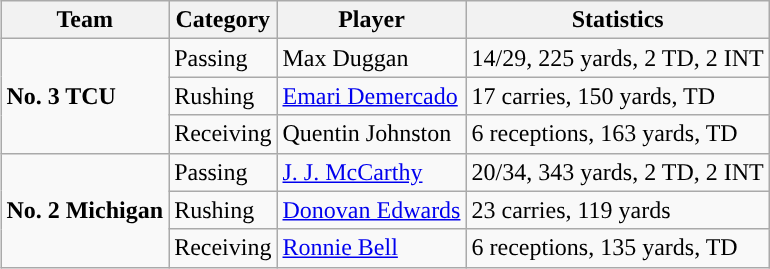<table class="wikitable" style="float: right;">
<tr>
<th>Team</th>
<th>Category</th>
<th>Player</th>
<th>Statistics</th>
</tr>
<tr>
<td rowspan=3><strong>No. 3 TCU</strong></td>
<td>Passing</td>
<td>Max Duggan</td>
<td>14/29, 225 yards, 2 TD, 2 INT</td>
</tr>
<tr>
<td>Rushing</td>
<td><a href='#'>Emari Demercado</a></td>
<td>17 carries, 150 yards, TD</td>
</tr>
<tr>
<td>Receiving</td>
<td>Quentin Johnston</td>
<td>6 receptions, 163 yards, TD</td>
</tr>
<tr>
<td rowspan=3><strong>No. 2 Michigan</strong></td>
<td>Passing</td>
<td><a href='#'>J. J. McCarthy</a></td>
<td>20/34, 343 yards, 2 TD, 2 INT</td>
</tr>
<tr>
<td>Rushing</td>
<td><a href='#'>Donovan Edwards</a></td>
<td>23 carries, 119 yards</td>
</tr>
<tr>
<td>Receiving</td>
<td><a href='#'>Ronnie Bell</a></td>
<td>6 receptions, 135 yards, TD</td>
</tr>
</table>
